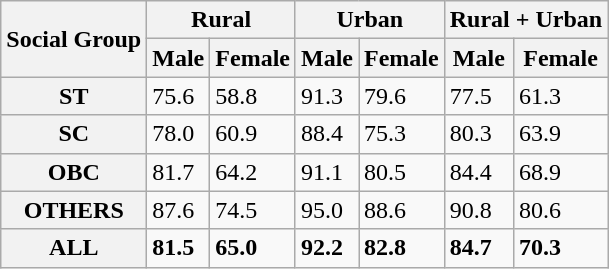<table class="wikitable">
<tr>
<th rowspan="2"><strong>Social Group</strong></th>
<th colspan="2"><strong>Rural</strong></th>
<th colspan="2"><strong>Urban</strong></th>
<th colspan="2"><strong>Rural + Urban</strong></th>
</tr>
<tr>
<th><strong>Male</strong></th>
<th><strong>Female</strong></th>
<th><strong>Male</strong></th>
<th><strong>Female</strong></th>
<th><strong>Male</strong></th>
<th><strong>Female</strong></th>
</tr>
<tr>
<th><strong>ST</strong></th>
<td>75.6</td>
<td>58.8</td>
<td>91.3</td>
<td>79.6</td>
<td>77.5</td>
<td>61.3</td>
</tr>
<tr>
<th><strong>SC</strong></th>
<td>78.0</td>
<td>60.9</td>
<td>88.4</td>
<td>75.3</td>
<td>80.3</td>
<td>63.9</td>
</tr>
<tr>
<th><strong>OBC</strong></th>
<td>81.7</td>
<td>64.2</td>
<td>91.1</td>
<td>80.5</td>
<td>84.4</td>
<td>68.9</td>
</tr>
<tr>
<th><strong>OTHERS</strong></th>
<td>87.6</td>
<td>74.5</td>
<td>95.0</td>
<td>88.6</td>
<td>90.8</td>
<td>80.6</td>
</tr>
<tr>
<th><strong>ALL</strong></th>
<td><strong>81.5</strong></td>
<td><strong>65.0</strong></td>
<td><strong>92.2</strong></td>
<td><strong>82.8</strong></td>
<td><strong>84.7</strong></td>
<td><strong>70.3</strong></td>
</tr>
</table>
